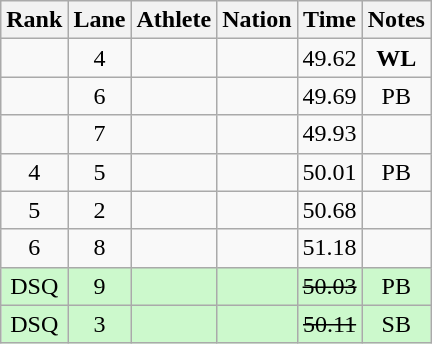<table class="wikitable sortable" style="text-align:center">
<tr>
<th>Rank</th>
<th>Lane</th>
<th>Athlete</th>
<th>Nation</th>
<th>Time</th>
<th>Notes</th>
</tr>
<tr>
<td></td>
<td>4</td>
<td align="left"></td>
<td align="left"></td>
<td>49.62</td>
<td><strong>WL</strong></td>
</tr>
<tr>
<td></td>
<td>6</td>
<td align="left"></td>
<td align="left"></td>
<td>49.69</td>
<td>PB</td>
</tr>
<tr>
<td></td>
<td>7</td>
<td align="left"></td>
<td align="left"></td>
<td>49.93</td>
<td></td>
</tr>
<tr>
<td>4</td>
<td>5</td>
<td align="left"></td>
<td align="left"></td>
<td>50.01</td>
<td>PB</td>
</tr>
<tr>
<td>5</td>
<td>2</td>
<td align="left"></td>
<td align="left"></td>
<td>50.68</td>
<td></td>
</tr>
<tr>
<td>6</td>
<td>8</td>
<td align="left"></td>
<td align="left"></td>
<td>51.18</td>
<td></td>
</tr>
<tr bgcolor=ccf9cc>
<td>DSQ</td>
<td>9</td>
<td align="left"></td>
<td align="left"></td>
<td><s>50.03</s></td>
<td>PB</td>
</tr>
<tr bgcolor=ccf9cc>
<td>DSQ</td>
<td>3</td>
<td align="left"></td>
<td align="left"></td>
<td><s>50.11</s></td>
<td>SB</td>
</tr>
</table>
